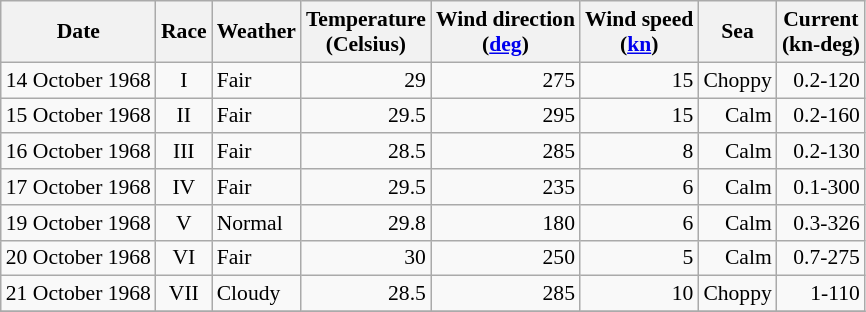<table class="wikitable" style="text-align:right; font-size:90%">
<tr>
<th>Date</th>
<th>Race</th>
<th>Weather</th>
<th>Temperature<br>(Celsius)</th>
<th>Wind direction<br>(<a href='#'>deg</a>)</th>
<th>Wind speed<br>(<a href='#'>kn</a>)</th>
<th>Sea</th>
<th>Current<br>(kn-deg)</th>
</tr>
<tr>
<td>14 October 1968</td>
<td align=center>I</td>
<td align=left>Fair</td>
<td>29</td>
<td>275</td>
<td>15</td>
<td>Choppy</td>
<td>0.2-120</td>
</tr>
<tr>
<td>15 October 1968</td>
<td align=center>II</td>
<td align=left>Fair</td>
<td>29.5</td>
<td>295</td>
<td>15</td>
<td>Calm</td>
<td>0.2-160</td>
</tr>
<tr>
<td>16 October 1968</td>
<td align=center>III</td>
<td align=left>Fair</td>
<td>28.5</td>
<td>285</td>
<td>8</td>
<td>Calm</td>
<td>0.2-130</td>
</tr>
<tr>
<td>17 October 1968</td>
<td align=center>IV</td>
<td align=left>Fair</td>
<td>29.5</td>
<td>235</td>
<td>6</td>
<td>Calm</td>
<td>0.1-300</td>
</tr>
<tr>
<td>19 October 1968</td>
<td align=center>V</td>
<td align=left>Normal</td>
<td>29.8</td>
<td>180</td>
<td>6</td>
<td>Calm</td>
<td>0.3-326</td>
</tr>
<tr>
<td>20 October 1968</td>
<td align=center>VI</td>
<td align=left>Fair</td>
<td>30</td>
<td>250</td>
<td>5</td>
<td>Calm</td>
<td>0.7-275</td>
</tr>
<tr>
<td>21 October 1968</td>
<td align=center>VII</td>
<td align=left>Cloudy</td>
<td>28.5</td>
<td>285</td>
<td>10</td>
<td>Choppy</td>
<td>1-110</td>
</tr>
<tr>
</tr>
</table>
